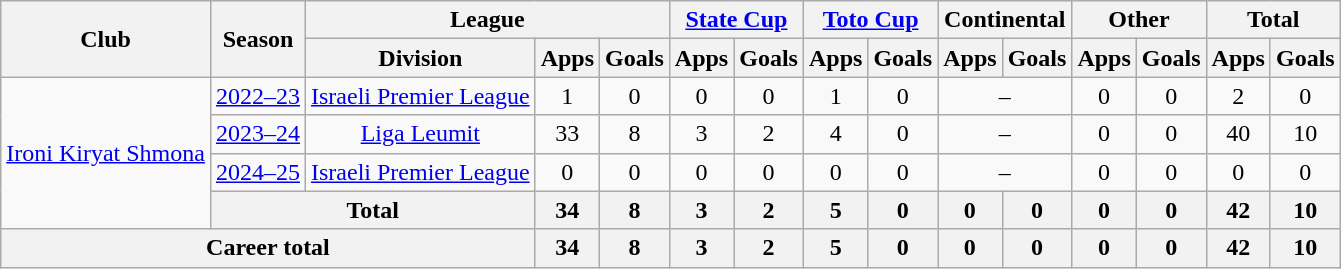<table class="wikitable" style="text-align: center">
<tr>
<th rowspan="2">Club</th>
<th rowspan="2">Season</th>
<th colspan="3">League</th>
<th colspan="2"><a href='#'>State Cup</a></th>
<th colspan="2"><a href='#'>Toto Cup</a></th>
<th colspan="2">Continental</th>
<th colspan="2">Other</th>
<th colspan="2">Total</th>
</tr>
<tr>
<th>Division</th>
<th>Apps</th>
<th>Goals</th>
<th>Apps</th>
<th>Goals</th>
<th>Apps</th>
<th>Goals</th>
<th>Apps</th>
<th>Goals</th>
<th>Apps</th>
<th>Goals</th>
<th>Apps</th>
<th>Goals</th>
</tr>
<tr>
<td rowspan="4"><a href='#'>Ironi Kiryat Shmona</a></td>
<td><a href='#'>2022–23</a></td>
<td rowspan="1"><a href='#'>Israeli Premier League</a></td>
<td>1</td>
<td>0</td>
<td>0</td>
<td>0</td>
<td>1</td>
<td>0</td>
<td colspan="2">–</td>
<td>0</td>
<td>0</td>
<td>2</td>
<td>0</td>
</tr>
<tr>
<td><a href='#'>2023–24</a></td>
<td rowspan="1"><a href='#'>Liga Leumit</a></td>
<td>33</td>
<td>8</td>
<td>3</td>
<td>2</td>
<td>4</td>
<td>0</td>
<td colspan="2">–</td>
<td>0</td>
<td>0</td>
<td>40</td>
<td>10</td>
</tr>
<tr>
<td><a href='#'>2024–25</a></td>
<td rowspan="1"><a href='#'>Israeli Premier League</a></td>
<td>0</td>
<td>0</td>
<td>0</td>
<td>0</td>
<td>0</td>
<td>0</td>
<td colspan="2">–</td>
<td>0</td>
<td>0</td>
<td>0</td>
<td>0</td>
</tr>
<tr>
<th colspan="2">Total</th>
<th>34</th>
<th>8</th>
<th>3</th>
<th>2</th>
<th>5</th>
<th>0</th>
<th>0</th>
<th>0</th>
<th>0</th>
<th>0</th>
<th>42</th>
<th>10</th>
</tr>
<tr>
<th colspan="3"><strong>Career total</strong></th>
<th>34</th>
<th>8</th>
<th>3</th>
<th>2</th>
<th>5</th>
<th>0</th>
<th>0</th>
<th>0</th>
<th>0</th>
<th>0</th>
<th>42</th>
<th>10</th>
</tr>
</table>
